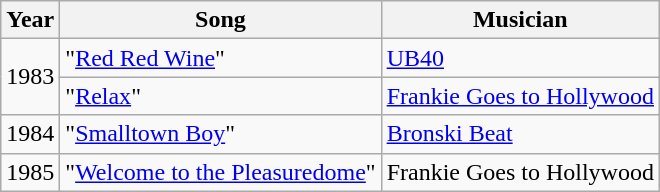<table class="wikitable">
<tr>
<th>Year</th>
<th>Song</th>
<th>Musician</th>
</tr>
<tr>
<td rowspan="2">1983</td>
<td>"<a href='#'>Red Red Wine</a>"</td>
<td><a href='#'>UB40</a></td>
</tr>
<tr>
<td>"<a href='#'>Relax</a>"</td>
<td><a href='#'>Frankie Goes to Hollywood</a></td>
</tr>
<tr>
<td>1984</td>
<td>"<a href='#'>Smalltown Boy</a>"</td>
<td><a href='#'>Bronski Beat</a></td>
</tr>
<tr>
<td>1985</td>
<td>"<a href='#'>Welcome to the Pleasuredome</a>"</td>
<td>Frankie Goes to Hollywood</td>
</tr>
</table>
